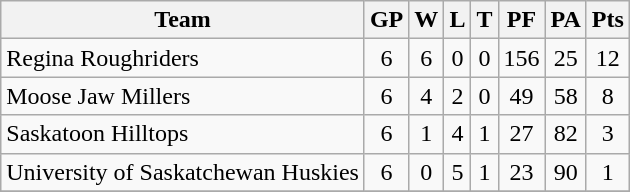<table class="wikitable">
<tr>
<th>Team</th>
<th>GP</th>
<th>W</th>
<th>L</th>
<th>T</th>
<th>PF</th>
<th>PA</th>
<th>Pts</th>
</tr>
<tr align="center">
<td align="left">Regina Roughriders</td>
<td>6</td>
<td>6</td>
<td>0</td>
<td>0</td>
<td>156</td>
<td>25</td>
<td>12</td>
</tr>
<tr align="center">
<td align="left">Moose Jaw Millers</td>
<td>6</td>
<td>4</td>
<td>2</td>
<td>0</td>
<td>49</td>
<td>58</td>
<td>8</td>
</tr>
<tr align="center">
<td align="left">Saskatoon Hilltops</td>
<td>6</td>
<td>1</td>
<td>4</td>
<td>1</td>
<td>27</td>
<td>82</td>
<td>3</td>
</tr>
<tr align="center">
<td align="left">University of Saskatchewan Huskies</td>
<td>6</td>
<td>0</td>
<td>5</td>
<td>1</td>
<td>23</td>
<td>90</td>
<td>1</td>
</tr>
<tr align="center">
</tr>
</table>
